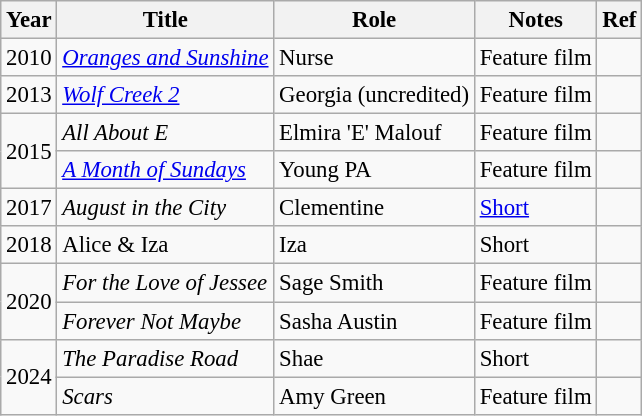<table class="wikitable" style="font-size: 95%;">
<tr>
<th>Year</th>
<th>Title</th>
<th>Role</th>
<th>Notes</th>
<th>Ref</th>
</tr>
<tr>
<td>2010</td>
<td><em><a href='#'>Oranges and Sunshine</a></em></td>
<td>Nurse</td>
<td>Feature film</td>
<td></td>
</tr>
<tr>
<td>2013</td>
<td><em><a href='#'>Wolf Creek 2</a></em></td>
<td>Georgia (uncredited)</td>
<td>Feature film</td>
<td></td>
</tr>
<tr>
<td rowspan="2">2015</td>
<td><em>All About E</em></td>
<td>Elmira 'E' Malouf</td>
<td>Feature film</td>
<td></td>
</tr>
<tr>
<td><em><a href='#'>A Month of Sundays</a></em></td>
<td>Young PA</td>
<td>Feature film</td>
<td></td>
</tr>
<tr>
<td>2017</td>
<td><em>August in the City</em></td>
<td>Clementine</td>
<td><a href='#'>Short</a></td>
<td></td>
</tr>
<tr>
<td>2018</td>
<td>Alice & Iza</td>
<td>Iza</td>
<td>Short</td>
<td></td>
</tr>
<tr>
<td rowspan="2">2020</td>
<td><em>For the Love of Jessee</em></td>
<td>Sage Smith</td>
<td>Feature film</td>
<td></td>
</tr>
<tr>
<td><em>Forever Not Maybe</em></td>
<td>Sasha Austin</td>
<td>Feature film</td>
<td></td>
</tr>
<tr>
<td rowspan="2">2024</td>
<td><em>The Paradise Road</em></td>
<td>Shae</td>
<td>Short</td>
<td></td>
</tr>
<tr>
<td><em>Scars</em></td>
<td>Amy Green</td>
<td>Feature film</td>
<td></td>
</tr>
</table>
